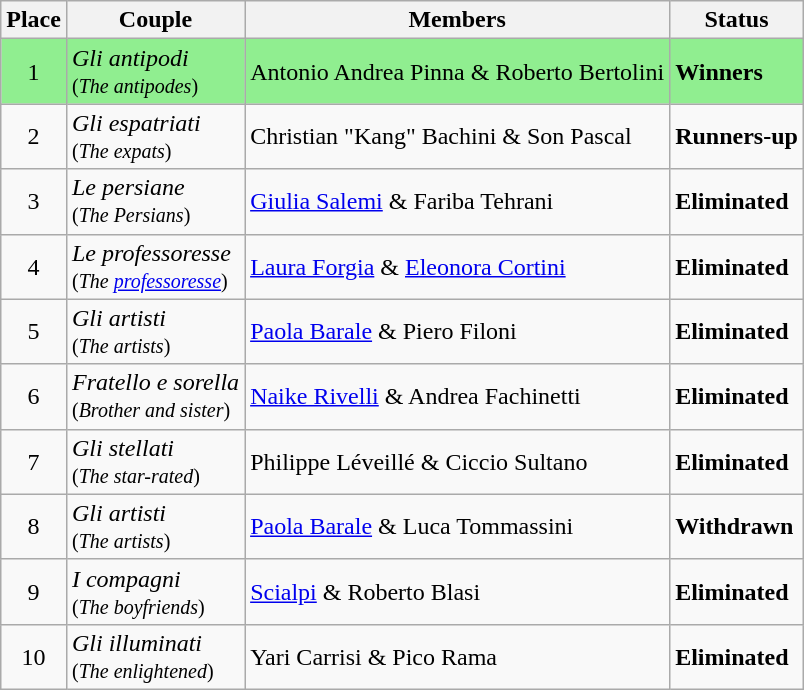<table class="wikitable">
<tr>
<th>Place</th>
<th>Couple</th>
<th>Members</th>
<th>Status</th>
</tr>
<tr style="background:#90EE90;">
<td align="center">1</td>
<td><em>Gli antipodi</em><br><small>(<em>The antipodes</em>)</small></td>
<td>Antonio Andrea Pinna & Roberto Bertolini</td>
<td><strong>Winners</strong></td>
</tr>
<tr>
<td align="center">2</td>
<td><em>Gli espatriati</em><br><small>(<em>The expats</em>)</small></td>
<td>Christian "Kang" Bachini & Son Pascal</td>
<td><strong>Runners-up</strong></td>
</tr>
<tr>
<td align="center">3</td>
<td><em>Le persiane</em><br><small>(<em>The Persians</em>)</small></td>
<td><a href='#'>Giulia Salemi</a> & Fariba Tehrani</td>
<td><strong>Eliminated</strong></td>
</tr>
<tr>
<td align="center">4</td>
<td><em>Le professoresse</em><br><small>(<em>The <a href='#'>professoresse</a></em>)</small></td>
<td><a href='#'>Laura Forgia</a> & <a href='#'>Eleonora Cortini</a></td>
<td><strong>Eliminated</strong></td>
</tr>
<tr>
<td align="center">5</td>
<td><em>Gli artisti</em><br><small>(<em>The artists</em>)</small></td>
<td><a href='#'>Paola Barale</a> & Piero Filoni</td>
<td><strong>Eliminated</strong></td>
</tr>
<tr>
<td align="center">6</td>
<td><em>Fratello e sorella</em><br><small>(<em>Brother and sister</em>)</small></td>
<td><a href='#'>Naike Rivelli</a> & Andrea Fachinetti</td>
<td><strong>Eliminated</strong></td>
</tr>
<tr>
<td align="center">7</td>
<td><em>Gli stellati</em><br><small>(<em>The star-rated</em>)</small></td>
<td>Philippe Léveillé & Ciccio Sultano</td>
<td><strong>Eliminated</strong></td>
</tr>
<tr>
<td align="center">8</td>
<td><em>Gli artisti</em><br><small>(<em>The artists</em>)</small></td>
<td><a href='#'>Paola Barale</a> & Luca Tommassini</td>
<td><strong>Withdrawn</strong></td>
</tr>
<tr>
<td align="center">9</td>
<td><em>I compagni</em><br><small>(<em>The boyfriends</em>)</small></td>
<td><a href='#'>Scialpi</a> & Roberto Blasi</td>
<td><strong>Eliminated</strong></td>
</tr>
<tr>
<td align="center">10</td>
<td><em>Gli illuminati</em><br><small>(<em>The enlightened</em>)</small></td>
<td>Yari Carrisi & Pico Rama</td>
<td><strong>Eliminated</strong></td>
</tr>
</table>
